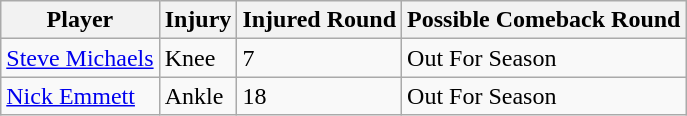<table class="wikitable" style="text-align:left;">
<tr>
<th>Player</th>
<th>Injury</th>
<th>Injured Round</th>
<th>Possible Comeback Round</th>
</tr>
<tr>
<td><a href='#'>Steve Michaels</a></td>
<td>Knee</td>
<td>7</td>
<td>Out For Season</td>
</tr>
<tr>
<td><a href='#'>Nick Emmett</a></td>
<td>Ankle</td>
<td>18</td>
<td>Out For Season</td>
</tr>
</table>
